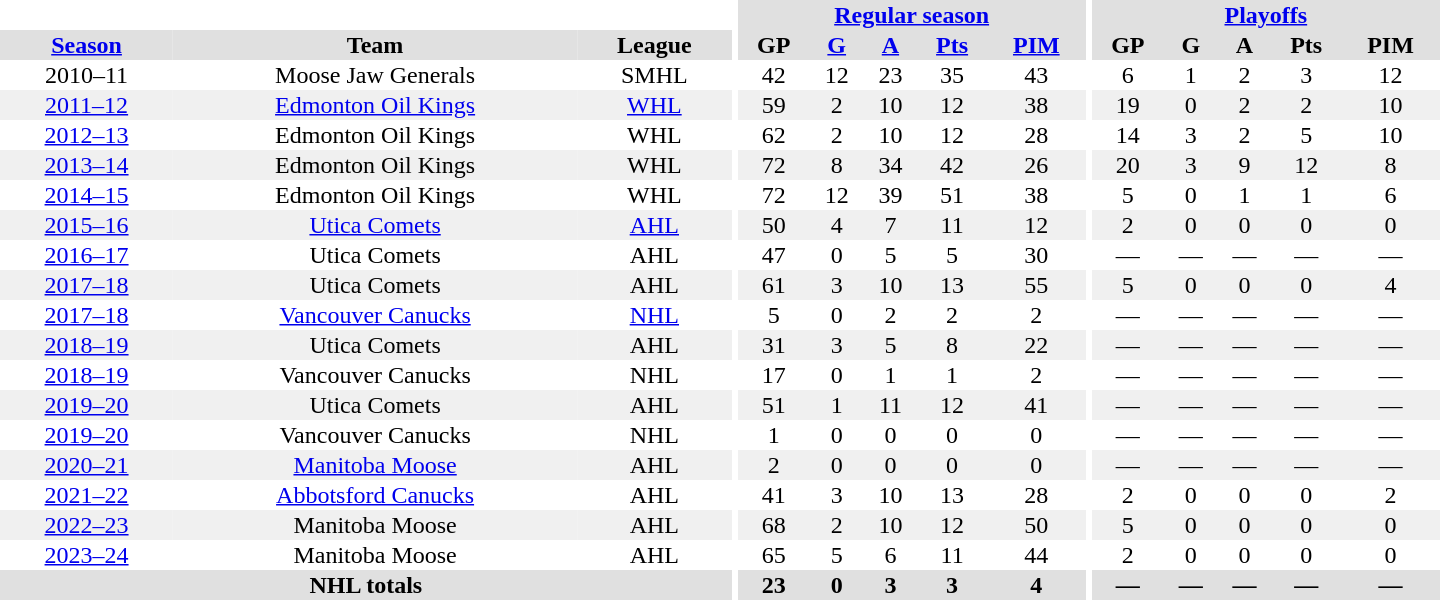<table border="0" cellpadding="1" cellspacing="0" style="text-align:center; width:60em">
<tr bgcolor="#e0e0e0">
<th colspan="3" bgcolor="#ffffff"></th>
<th rowspan="99" bgcolor="#ffffff"></th>
<th colspan="5"><a href='#'>Regular season</a></th>
<th rowspan="99" bgcolor="#ffffff"></th>
<th colspan="5"><a href='#'>Playoffs</a></th>
</tr>
<tr bgcolor="#e0e0e0">
<th><a href='#'>Season</a></th>
<th>Team</th>
<th>League</th>
<th>GP</th>
<th><a href='#'>G</a></th>
<th><a href='#'>A</a></th>
<th><a href='#'>Pts</a></th>
<th><a href='#'>PIM</a></th>
<th>GP</th>
<th>G</th>
<th>A</th>
<th>Pts</th>
<th>PIM</th>
</tr>
<tr>
<td>2010–11</td>
<td>Moose Jaw Generals</td>
<td>SMHL</td>
<td>42</td>
<td>12</td>
<td>23</td>
<td>35</td>
<td>43</td>
<td>6</td>
<td>1</td>
<td>2</td>
<td>3</td>
<td>12</td>
</tr>
<tr bgcolor="#f0f0f0">
<td><a href='#'>2011–12</a></td>
<td><a href='#'>Edmonton Oil Kings</a></td>
<td><a href='#'>WHL</a></td>
<td>59</td>
<td>2</td>
<td>10</td>
<td>12</td>
<td>38</td>
<td>19</td>
<td>0</td>
<td>2</td>
<td>2</td>
<td>10</td>
</tr>
<tr>
<td><a href='#'>2012–13</a></td>
<td>Edmonton Oil Kings</td>
<td>WHL</td>
<td>62</td>
<td>2</td>
<td>10</td>
<td>12</td>
<td>28</td>
<td>14</td>
<td>3</td>
<td>2</td>
<td>5</td>
<td>10</td>
</tr>
<tr bgcolor="#f0f0f0">
<td><a href='#'>2013–14</a></td>
<td>Edmonton Oil Kings</td>
<td>WHL</td>
<td>72</td>
<td>8</td>
<td>34</td>
<td>42</td>
<td>26</td>
<td>20</td>
<td>3</td>
<td>9</td>
<td>12</td>
<td>8</td>
</tr>
<tr>
<td><a href='#'>2014–15</a></td>
<td>Edmonton Oil Kings</td>
<td>WHL</td>
<td>72</td>
<td>12</td>
<td>39</td>
<td>51</td>
<td>38</td>
<td>5</td>
<td>0</td>
<td>1</td>
<td>1</td>
<td>6</td>
</tr>
<tr bgcolor="#f0f0f0">
<td><a href='#'>2015–16</a></td>
<td><a href='#'>Utica Comets</a></td>
<td><a href='#'>AHL</a></td>
<td>50</td>
<td>4</td>
<td>7</td>
<td>11</td>
<td>12</td>
<td>2</td>
<td>0</td>
<td>0</td>
<td>0</td>
<td>0</td>
</tr>
<tr>
<td><a href='#'>2016–17</a></td>
<td>Utica Comets</td>
<td>AHL</td>
<td>47</td>
<td>0</td>
<td>5</td>
<td>5</td>
<td>30</td>
<td>—</td>
<td>—</td>
<td>—</td>
<td>—</td>
<td>—</td>
</tr>
<tr bgcolor="#f0f0f0">
<td><a href='#'>2017–18</a></td>
<td>Utica Comets</td>
<td>AHL</td>
<td>61</td>
<td>3</td>
<td>10</td>
<td>13</td>
<td>55</td>
<td>5</td>
<td>0</td>
<td>0</td>
<td>0</td>
<td>4</td>
</tr>
<tr>
<td><a href='#'>2017–18</a></td>
<td><a href='#'>Vancouver Canucks</a></td>
<td><a href='#'>NHL</a></td>
<td>5</td>
<td>0</td>
<td>2</td>
<td>2</td>
<td>2</td>
<td>—</td>
<td>—</td>
<td>—</td>
<td>—</td>
<td>—</td>
</tr>
<tr bgcolor="#f0f0f0">
<td><a href='#'>2018–19</a></td>
<td>Utica Comets</td>
<td>AHL</td>
<td>31</td>
<td>3</td>
<td>5</td>
<td>8</td>
<td>22</td>
<td>—</td>
<td>—</td>
<td>—</td>
<td>—</td>
<td>—</td>
</tr>
<tr>
<td><a href='#'>2018–19</a></td>
<td>Vancouver Canucks</td>
<td>NHL</td>
<td>17</td>
<td>0</td>
<td>1</td>
<td>1</td>
<td>2</td>
<td>—</td>
<td>—</td>
<td>—</td>
<td>—</td>
<td>—</td>
</tr>
<tr bgcolor="#f0f0f0">
<td><a href='#'>2019–20</a></td>
<td>Utica Comets</td>
<td>AHL</td>
<td>51</td>
<td>1</td>
<td>11</td>
<td>12</td>
<td>41</td>
<td>—</td>
<td>—</td>
<td>—</td>
<td>—</td>
<td>—</td>
</tr>
<tr>
<td><a href='#'>2019–20</a></td>
<td>Vancouver Canucks</td>
<td>NHL</td>
<td>1</td>
<td>0</td>
<td>0</td>
<td>0</td>
<td>0</td>
<td>—</td>
<td>—</td>
<td>—</td>
<td>—</td>
<td>—</td>
</tr>
<tr bgcolor="#f0f0f0">
<td><a href='#'>2020–21</a></td>
<td><a href='#'>Manitoba Moose</a></td>
<td>AHL</td>
<td>2</td>
<td>0</td>
<td>0</td>
<td>0</td>
<td>0</td>
<td>—</td>
<td>—</td>
<td>—</td>
<td>—</td>
<td>—</td>
</tr>
<tr>
<td><a href='#'>2021–22</a></td>
<td><a href='#'>Abbotsford Canucks</a></td>
<td>AHL</td>
<td>41</td>
<td>3</td>
<td>10</td>
<td>13</td>
<td>28</td>
<td>2</td>
<td>0</td>
<td>0</td>
<td>0</td>
<td>2</td>
</tr>
<tr bgcolor="#f0f0f0">
<td><a href='#'>2022–23</a></td>
<td>Manitoba Moose</td>
<td>AHL</td>
<td>68</td>
<td>2</td>
<td>10</td>
<td>12</td>
<td>50</td>
<td>5</td>
<td>0</td>
<td>0</td>
<td>0</td>
<td>0</td>
</tr>
<tr>
<td><a href='#'>2023–24</a></td>
<td>Manitoba Moose</td>
<td>AHL</td>
<td>65</td>
<td>5</td>
<td>6</td>
<td>11</td>
<td>44</td>
<td>2</td>
<td>0</td>
<td>0</td>
<td>0</td>
<td>0</td>
</tr>
<tr bgcolor="#e0e0e0">
<th colspan="3">NHL totals</th>
<th>23</th>
<th>0</th>
<th>3</th>
<th>3</th>
<th>4</th>
<th>—</th>
<th>—</th>
<th>—</th>
<th>—</th>
<th>—</th>
</tr>
</table>
